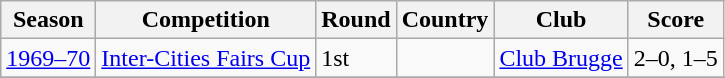<table class="wikitable">
<tr>
<th>Season</th>
<th>Competition</th>
<th>Round</th>
<th>Country</th>
<th>Club</th>
<th>Score</th>
</tr>
<tr>
<td><a href='#'>1969–70</a></td>
<td><a href='#'>Inter-Cities Fairs Cup</a></td>
<td>1st</td>
<td></td>
<td><a href='#'>Club Brugge</a></td>
<td>2–0, 1–5</td>
</tr>
<tr>
</tr>
</table>
